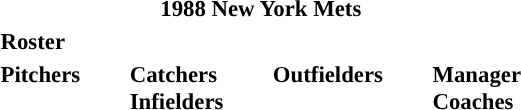<table class="toccolours" style="font-size: 95%;">
<tr>
<th colspan="10">1988 New York Mets</th>
</tr>
<tr>
<td colspan="10"><strong>Roster</strong></td>
</tr>
<tr>
<td valign="top"><strong>Pitchers</strong><br>













</td>
<td width="25px"></td>
<td valign="top"><strong>Catchers</strong><br>


<strong>Infielders</strong>







</td>
<td width="25px"></td>
<td valign="top"><strong>Outfielders</strong><br>




</td>
<td width="25px"></td>
<td valign="top"><strong>Manager</strong><br>
<strong>Coaches</strong>




</td>
</tr>
</table>
